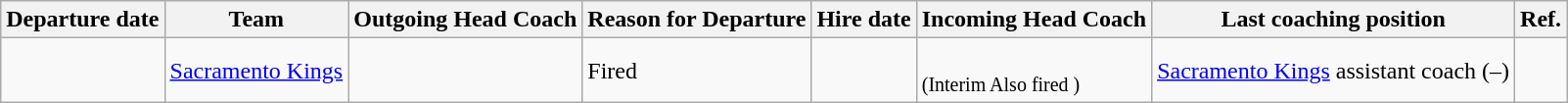<table class="sortable wikitable col1center col5center">
<tr>
<th>Departure date</th>
<th>Team</th>
<th>Outgoing Head Coach</th>
<th>Reason for Departure</th>
<th>Hire date</th>
<th>Incoming Head Coach</th>
<th class="unsortable">Last coaching position</th>
<th class="unsortable">Ref.</th>
</tr>
<tr>
<td></td>
<td><a href='#'>Sacramento Kings</a></td>
<td></td>
<td>Fired</td>
<td></td>
<td><br><small>(Interim Also fired )</small></td>
<td><a href='#'>Sacramento Kings</a> assistant coach (–)</td>
<td></td>
</tr>
</table>
